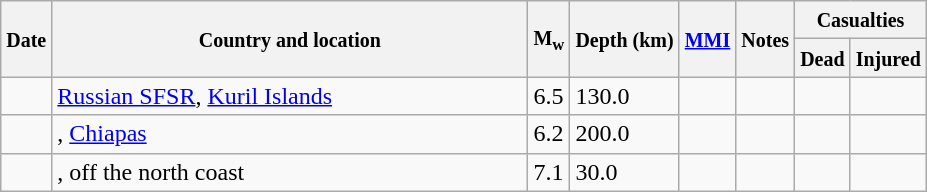<table class="wikitable sortable sort-under" style="border:1px black; margin-left:1em;">
<tr>
<th rowspan="2"><small>Date</small></th>
<th rowspan="2" style="width: 310px"><small>Country and location</small></th>
<th rowspan="2"><small>M<sub>w</sub></small></th>
<th rowspan="2"><small>Depth (km)</small></th>
<th rowspan="2"><small><a href='#'>MMI</a></small></th>
<th rowspan="2" class="unsortable"><small>Notes</small></th>
<th colspan="2"><small>Casualties</small></th>
</tr>
<tr>
<th><small>Dead</small></th>
<th><small>Injured</small></th>
</tr>
<tr>
<td></td>
<td> <a href='#'>Russian SFSR</a>, <a href='#'>Kuril Islands</a></td>
<td>6.5</td>
<td>130.0</td>
<td></td>
<td></td>
<td></td>
<td></td>
</tr>
<tr>
<td></td>
<td>, <a href='#'>Chiapas</a></td>
<td>6.2</td>
<td>200.0</td>
<td></td>
<td></td>
<td></td>
<td></td>
</tr>
<tr>
<td></td>
<td>, off the north coast</td>
<td>7.1</td>
<td>30.0</td>
<td></td>
<td></td>
<td></td>
<td></td>
</tr>
</table>
